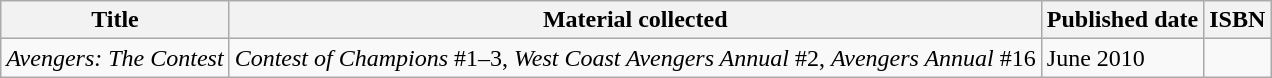<table class="wikitable">
<tr>
<th>Title</th>
<th>Material collected</th>
<th>Published date</th>
<th>ISBN</th>
</tr>
<tr>
<td><em>Avengers: The Contest</em></td>
<td><em>Contest of Champions</em> #1–3, <em>West Coast Avengers Annual</em> #2, <em>Avengers Annual</em> #16</td>
<td>June 2010</td>
<td></td>
</tr>
</table>
